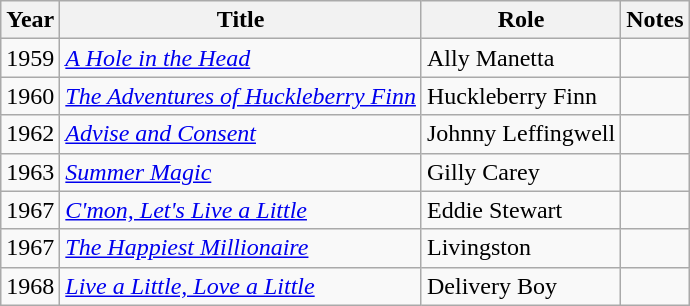<table class="wikitable">
<tr>
<th>Year</th>
<th>Title</th>
<th>Role</th>
<th>Notes</th>
</tr>
<tr>
<td>1959</td>
<td><em><a href='#'>A Hole in the Head</a></em></td>
<td>Ally Manetta</td>
<td></td>
</tr>
<tr>
<td>1960</td>
<td><em><a href='#'>The Adventures of Huckleberry Finn</a></em></td>
<td>Huckleberry Finn</td>
<td></td>
</tr>
<tr>
<td>1962</td>
<td><em><a href='#'>Advise and Consent</a></em></td>
<td>Johnny Leffingwell</td>
<td></td>
</tr>
<tr>
<td>1963</td>
<td><em><a href='#'>Summer Magic</a></em></td>
<td>Gilly Carey</td>
<td></td>
</tr>
<tr>
<td>1967</td>
<td><em><a href='#'>C'mon, Let's Live a Little</a></em></td>
<td>Eddie Stewart</td>
<td></td>
</tr>
<tr>
<td>1967</td>
<td><em><a href='#'>The Happiest Millionaire</a></em></td>
<td>Livingston</td>
<td></td>
</tr>
<tr>
<td>1968</td>
<td><em><a href='#'>Live a Little, Love a Little</a></em></td>
<td>Delivery Boy</td>
<td></td>
</tr>
</table>
